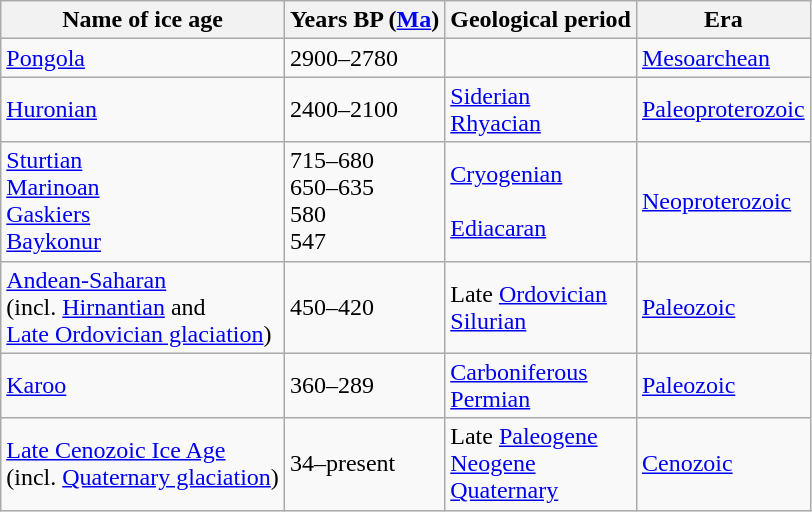<table class="wikitable">
<tr>
<th>Name of ice age</th>
<th>Years BP (<a href='#'>Ma</a>)</th>
<th>Geological period</th>
<th>Era</th>
</tr>
<tr>
<td><a href='#'>Pongola</a></td>
<td>2900–2780</td>
<td></td>
<td><a href='#'>Mesoarchean</a></td>
</tr>
<tr>
<td><a href='#'>Huronian</a></td>
<td>2400–2100</td>
<td><a href='#'>Siderian</a><br><a href='#'>Rhyacian</a></td>
<td><a href='#'>Paleoproterozoic</a></td>
</tr>
<tr>
<td><a href='#'>Sturtian</a><br><a href='#'>Marinoan</a><br><a href='#'>Gaskiers</a><br><a href='#'>Baykonur</a></td>
<td>715–680<br>650–635<br>580<br>547</td>
<td><a href='#'>Cryogenian</a><br><br><a href='#'>Ediacaran</a></td>
<td><a href='#'>Neoproterozoic</a></td>
</tr>
<tr>
<td><a href='#'>Andean-Saharan</a><br>(incl. <a href='#'>Hirnantian</a> and<br><a href='#'>Late Ordovician glaciation</a>)</td>
<td>450–420</td>
<td>Late <a href='#'>Ordovician</a><br><a href='#'>Silurian</a></td>
<td><a href='#'>Paleozoic</a></td>
</tr>
<tr>
<td><a href='#'>Karoo</a></td>
<td>360–289</td>
<td><a href='#'>Carboniferous</a><br><a href='#'>Permian</a></td>
<td><a href='#'>Paleozoic</a></td>
</tr>
<tr>
<td><a href='#'>Late Cenozoic Ice Age</a><br> (incl. <a href='#'>Quaternary glaciation</a>)</td>
<td>34–present</td>
<td>Late <a href='#'>Paleogene</a><br><a href='#'>Neogene</a><br><a href='#'>Quaternary</a></td>
<td><a href='#'>Cenozoic</a></td>
</tr>
</table>
